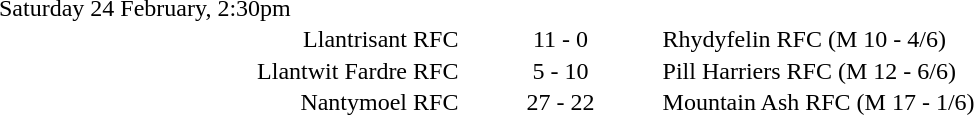<table style="width:70%;" cellspacing="1">
<tr>
<th width=35%></th>
<th width=15%></th>
<th></th>
</tr>
<tr>
<td>Saturday 24 February, 2:30pm</td>
</tr>
<tr>
<td align=right>Llantrisant RFC</td>
<td align=center>11 - 0</td>
<td>Rhydyfelin RFC (M 10 - 4/6)</td>
</tr>
<tr>
<td align=right>Llantwit Fardre RFC</td>
<td align=center>5 - 10</td>
<td>Pill Harriers RFC (M 12 - 6/6)</td>
</tr>
<tr>
<td align=right>Nantymoel RFC</td>
<td align=center>27 - 22</td>
<td>Mountain Ash RFC (M 17 - 1/6)</td>
</tr>
</table>
